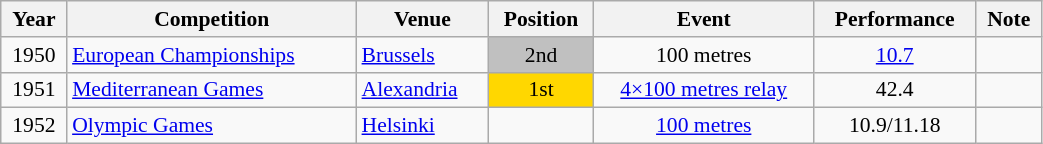<table class="wikitable" width=55% style="font-size:90%; text-align:center;">
<tr>
<th>Year</th>
<th>Competition</th>
<th>Venue</th>
<th>Position</th>
<th>Event</th>
<th>Performance</th>
<th>Note</th>
</tr>
<tr>
<td rowspan=1>1950</td>
<td rowspan=1 align=left><a href='#'>European Championships</a></td>
<td rowspan=1 align=left> <a href='#'>Brussels</a></td>
<td bgcolor=silver>2nd</td>
<td>100 metres</td>
<td><a href='#'>10.7</a></td>
<td></td>
</tr>
<tr>
<td rowspan=1>1951</td>
<td rowspan=1 align=left><a href='#'>Mediterranean Games</a></td>
<td rowspan=1 align=left> <a href='#'>Alexandria</a></td>
<td bgcolor=gold>1st</td>
<td><a href='#'>4×100 metres relay</a></td>
<td>42.4</td>
<td></td>
</tr>
<tr>
<td rowspan=1>1952</td>
<td rowspan=1 align=left><a href='#'>Olympic Games</a></td>
<td rowspan=1 align=left> <a href='#'>Helsinki</a></td>
<td></td>
<td><a href='#'>100 metres</a></td>
<td>10.9/11.18</td>
<td></td>
</tr>
</table>
